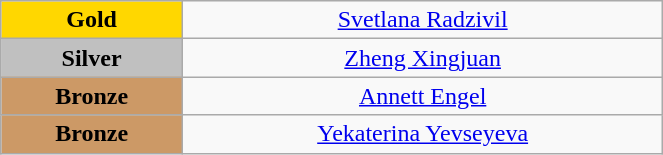<table class="wikitable" style="text-align:center; " width="35%">
<tr>
<td bgcolor="gold"><strong>Gold</strong></td>
<td><a href='#'>Svetlana Radzivil</a><br>  <small><em></em></small></td>
</tr>
<tr>
<td bgcolor="silver"><strong>Silver</strong></td>
<td><a href='#'>Zheng Xingjuan</a><br>  <small><em></em></small></td>
</tr>
<tr>
<td bgcolor="CC9966"><strong>Bronze</strong></td>
<td><a href='#'>Annett Engel</a><br>  <small><em></em></small></td>
</tr>
<tr>
<td bgcolor="CC9966"><strong>Bronze</strong></td>
<td><a href='#'>Yekaterina Yevseyeva</a><br>  <small><em></em></small></td>
</tr>
</table>
